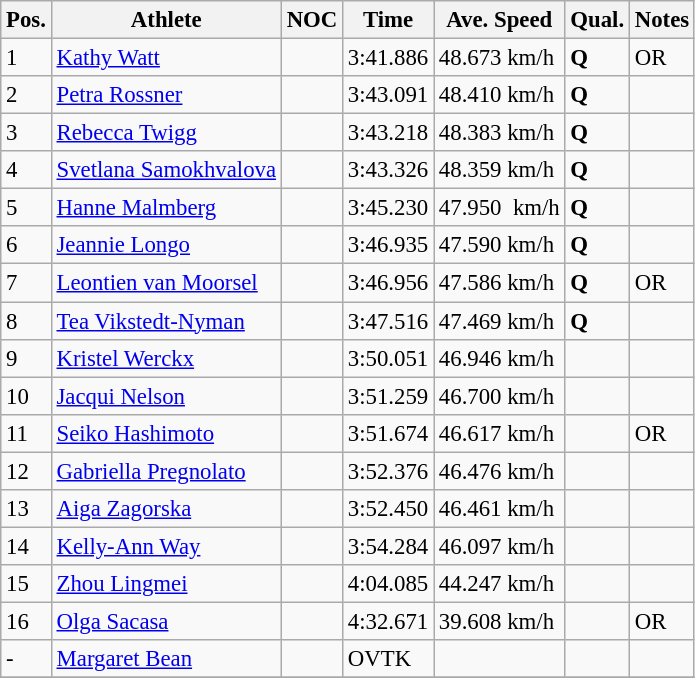<table class="wikitable sortable" style="font-size:95%;">
<tr>
<th>Pos.</th>
<th>Athlete</th>
<th>NOC</th>
<th>Time</th>
<th>Ave. Speed</th>
<th>Qual.</th>
<th>Notes</th>
</tr>
<tr>
<td>1</td>
<td><a href='#'>Kathy Watt</a></td>
<td></td>
<td>3:41.886</td>
<td>48.673 km/h</td>
<td><strong>Q</strong></td>
<td>OR</td>
</tr>
<tr>
<td>2</td>
<td><a href='#'>Petra Rossner</a></td>
<td></td>
<td>3:43.091</td>
<td>48.410 km/h</td>
<td><strong>Q</strong></td>
<td></td>
</tr>
<tr>
<td>3</td>
<td><a href='#'>Rebecca Twigg</a></td>
<td></td>
<td>3:43.218</td>
<td>48.383 km/h</td>
<td><strong>Q</strong></td>
<td></td>
</tr>
<tr>
<td>4</td>
<td><a href='#'>Svetlana Samokhvalova</a></td>
<td></td>
<td>3:43.326</td>
<td>48.359 km/h</td>
<td><strong>Q</strong></td>
<td></td>
</tr>
<tr>
<td>5</td>
<td><a href='#'>Hanne Malmberg</a></td>
<td></td>
<td>3:45.230</td>
<td>47.950  km/h</td>
<td><strong>Q</strong></td>
<td></td>
</tr>
<tr>
<td>6</td>
<td><a href='#'>Jeannie Longo</a></td>
<td></td>
<td>3:46.935</td>
<td>47.590 km/h</td>
<td><strong>Q</strong></td>
<td></td>
</tr>
<tr>
<td>7</td>
<td><a href='#'>Leontien van Moorsel</a></td>
<td></td>
<td>3:46.956</td>
<td>47.586 km/h</td>
<td><strong>Q</strong></td>
<td>OR</td>
</tr>
<tr>
<td>8</td>
<td><a href='#'>Tea Vikstedt-Nyman</a></td>
<td></td>
<td>3:47.516</td>
<td>47.469 km/h</td>
<td><strong>Q</strong></td>
<td></td>
</tr>
<tr>
<td>9</td>
<td><a href='#'>Kristel Werckx</a></td>
<td></td>
<td>3:50.051</td>
<td>46.946 km/h</td>
<td></td>
<td></td>
</tr>
<tr>
<td>10</td>
<td><a href='#'>Jacqui Nelson</a></td>
<td></td>
<td>3:51.259</td>
<td>46.700 km/h</td>
<td></td>
<td></td>
</tr>
<tr>
<td>11</td>
<td><a href='#'>Seiko Hashimoto</a></td>
<td></td>
<td>3:51.674</td>
<td>46.617 km/h</td>
<td></td>
<td>OR</td>
</tr>
<tr>
<td>12</td>
<td><a href='#'>Gabriella Pregnolato</a></td>
<td></td>
<td>3:52.376</td>
<td>46.476 km/h</td>
<td></td>
<td></td>
</tr>
<tr>
<td>13</td>
<td><a href='#'>Aiga Zagorska</a></td>
<td></td>
<td>3:52.450</td>
<td>46.461 km/h</td>
<td></td>
<td></td>
</tr>
<tr>
<td>14</td>
<td><a href='#'>Kelly-Ann Way</a></td>
<td></td>
<td>3:54.284</td>
<td>46.097 km/h</td>
<td></td>
<td></td>
</tr>
<tr>
<td>15</td>
<td><a href='#'>Zhou Lingmei</a></td>
<td></td>
<td>4:04.085</td>
<td>44.247 km/h</td>
<td></td>
<td></td>
</tr>
<tr>
<td>16</td>
<td><a href='#'>Olga Sacasa</a></td>
<td></td>
<td>4:32.671</td>
<td>39.608 km/h</td>
<td></td>
<td>OR</td>
</tr>
<tr>
<td>-</td>
<td><a href='#'>Margaret Bean</a></td>
<td></td>
<td>OVTK</td>
<td></td>
<td></td>
<td></td>
</tr>
<tr>
</tr>
</table>
